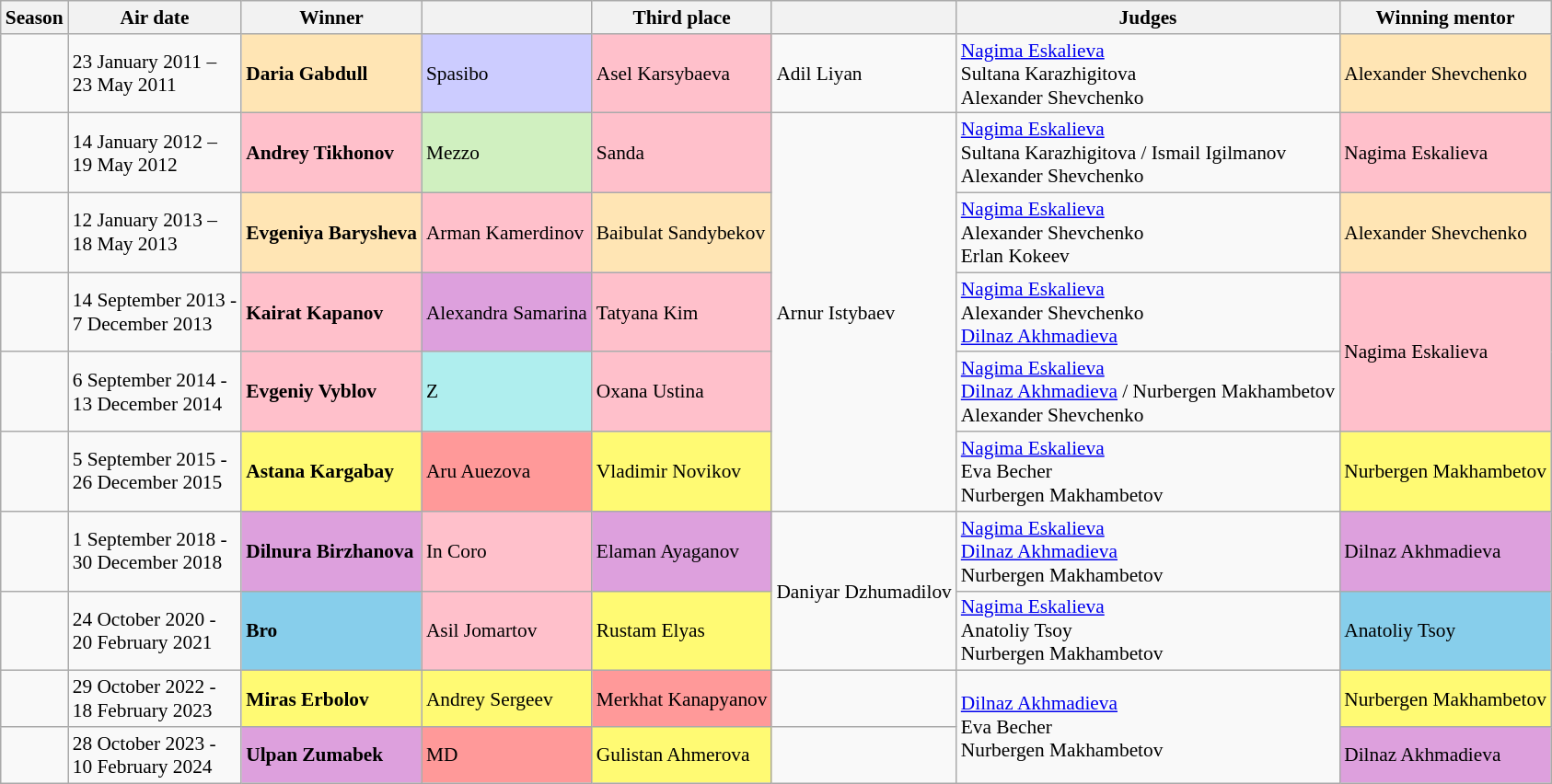<table class="wikitable" style="font-size:89%;">
<tr>
<th scope="col">Season</th>
<th scope="col">Air date</th>
<th scope="col">Winner</th>
<th scope="col"></th>
<th scope="col">Third place</th>
<th scope="col"></th>
<th scope="col">Judges</th>
<th scope="col">Winning mentor</th>
</tr>
<tr>
<td></td>
<td>23 January 2011 – <br> 23 May 2011</td>
<td style="background:#ffe5b4;"><strong>Daria Gabdull</strong></td>
<td style="background:#ccf;">Spasibo</td>
<td style="background:pink;">Asel Karsybaeva</td>
<td>Adil Liyan</td>
<td><a href='#'>Nagima Eskalieva</a><br>Sultana Karazhigitova<br>Alexander Shevchenko</td>
<td style="background:#ffe5b4;">Alexander Shevchenko</td>
</tr>
<tr>
<td></td>
<td>14 January 2012 – <br> 19 May 2012</td>
<td style="background:pink;"><strong>Andrey Tikhonov</strong></td>
<td style="background:#d0f0c0;">Mezzo</td>
<td style="background:pink;">Sanda</td>
<td rowspan="5">Arnur Istybaev</td>
<td><a href='#'>Nagima Eskalieva</a><br>Sultana Karazhigitova / Ismail Igilmanov<br>Alexander Shevchenko</td>
<td style="background:pink;">Nagima Eskalieva</td>
</tr>
<tr>
<td></td>
<td>12 January 2013 – <br> 18 May 2013</td>
<td style="background:#ffe5b4;"><strong>Evgeniya Barysheva</strong></td>
<td style="background:pink;">Arman Kamerdinov</td>
<td style="background:#ffe5b4;">Baibulat Sandybekov</td>
<td><a href='#'>Nagima Eskalieva</a><br>Alexander Shevchenko<br>Erlan Kokeev</td>
<td style="background:#ffe5b4;">Alexander Shevchenko</td>
</tr>
<tr>
<td></td>
<td>14 September 2013 - <br> 7 December 2013</td>
<td style="background:pink;"><strong>Kairat Kapanov</strong></td>
<td style="background:#dda0dd;">Alexandra Samarina</td>
<td style="background:pink;">Tatyana Kim</td>
<td><a href='#'>Nagima Eskalieva</a><br>Alexander Shevchenko<br><a href='#'>Dilnaz Akhmadieva</a></td>
<td rowspan=2 style="background:pink;">Nagima Eskalieva</td>
</tr>
<tr>
<td></td>
<td>6 September 2014 - <br> 13 December 2014</td>
<td style="background:pink;"><strong>Evgeniy Vyblov</strong></td>
<td style="background:#afeeee;">Z</td>
<td style="background:pink;">Oxana Ustina</td>
<td><a href='#'>Nagima Eskalieva</a><br><a href='#'>Dilnaz Akhmadieva</a> / Nurbergen Makhambetov<br>Alexander Shevchenko</td>
</tr>
<tr>
<td></td>
<td>5 September 2015 - <br> 26 December 2015</td>
<td style="background:#fffa73;"><strong>Astana Kargabay</strong></td>
<td style="background:#ff9999;">Aru Auezova</td>
<td style="background:#fffa73;">Vladimir Novikov</td>
<td><a href='#'>Nagima Eskalieva</a><br>Eva Becher<br> Nurbergen Makhambetov</td>
<td style="background:#fffa73;">Nurbergen Makhambetov</td>
</tr>
<tr>
<td></td>
<td>1 September 2018 - <br>30 December 2018</td>
<td style="background:#dda0dd;"><strong>Dilnura Birzhanova</strong></td>
<td style="background:pink;">In Coro</td>
<td style="background:#dda0dd;">Elaman Ayaganov</td>
<td rowspan="2">Daniyar Dzhumadilov</td>
<td><a href='#'>Nagima Eskalieva</a> <br><a href='#'>Dilnaz Akhmadieva</a><br> Nurbergen Makhambetov</td>
<td style="background:#dda0dd;">Dilnaz Akhmadieva</td>
</tr>
<tr>
<td></td>
<td>24 October 2020 - <br>20 February 2021</td>
<td style="background:#87ceeb;"><strong>Bro</strong></td>
<td style="background:pink;">Asil Jomartov</td>
<td style="background:#fffa73;">Rustam Elyas</td>
<td><a href='#'>Nagima Eskalieva</a> <br>Anatoliy Tsoy<br> Nurbergen Makhambetov</td>
<td style="background:#87ceeb;">Anatoliy Tsoy</td>
</tr>
<tr>
<td></td>
<td>29 October 2022 - <br>18 February 2023</td>
<td style="background:#fffa73;"><strong>Miras Erbolov</strong></td>
<td style="background:#fffa73;">Andrey Sergeev</td>
<td style="background:#ff9999;">Merkhat Kanapyanov</td>
<td></td>
<td rowspan="2"><a href='#'>Dilnaz Akhmadieva</a><br>Eva Becher<br>Nurbergen Makhambetov</td>
<td style="background:#fffa73;">Nurbergen Makhambetov</td>
</tr>
<tr>
<td></td>
<td>28 October 2023 - <br>10 February 2024</td>
<td style="background:#dda0dd;"><strong>Ulpan Zumabek</strong></td>
<td style="background:#ff9999;">MD</td>
<td style="background:#fffa73;">Gulistan Ahmerova</td>
<td></td>
<td style="background:#dda0dd;">Dilnaz Akhmadieva</td>
</tr>
</table>
